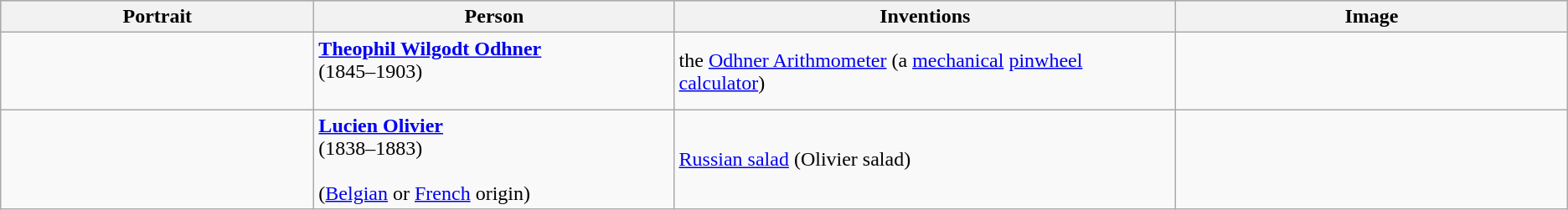<table class="wikitable">
<tr style="background:#ccc;">
<th width=20%>Portrait</th>
<th width=23%>Person</th>
<th width=32%>Inventions</th>
<th width=25%>Image</th>
</tr>
<tr>
<td align=center></td>
<td><strong><a href='#'>Theophil Wilgodt Odhner</a></strong><br> (1845–1903)<br> <br></td>
<td>the <a href='#'>Odhner Arithmometer</a> (a <a href='#'>mechanical</a> <a href='#'>pinwheel calculator</a>)</td>
<td align=center></td>
</tr>
<tr>
<td align=center></td>
<td><strong><a href='#'>Lucien Olivier</a></strong><br> (1838–1883)<br><br>(<a href='#'>Belgian</a> or <a href='#'>French</a> origin)</td>
<td><a href='#'>Russian salad</a> (Olivier salad)</td>
<td align=center></td>
</tr>
</table>
